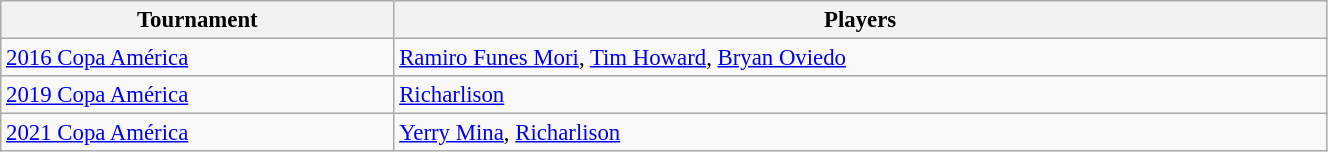<table class="wikitable sortable" style="width: 70%; center; font-size: 95%;">
<tr>
<th>Tournament</th>
<th>Players</th>
</tr>
<tr>
<td><a href='#'>2016 Copa América</a></td>
<td> <a href='#'>Ramiro Funes Mori</a>,  <a href='#'>Tim Howard</a>,  <a href='#'>Bryan Oviedo</a></td>
</tr>
<tr>
<td><a href='#'>2019 Copa América</a></td>
<td> <a href='#'>Richarlison</a></td>
</tr>
<tr>
<td><a href='#'>2021 Copa América</a></td>
<td> <a href='#'>Yerry Mina</a>,  <a href='#'>Richarlison</a></td>
</tr>
</table>
